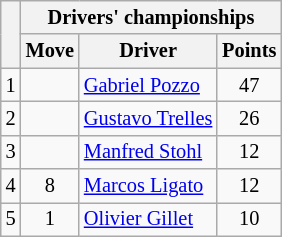<table class="wikitable" style="font-size:85%;">
<tr>
<th rowspan="2"></th>
<th colspan="3">Drivers' championships</th>
</tr>
<tr>
<th>Move</th>
<th>Driver</th>
<th>Points</th>
</tr>
<tr>
<td align="center">1</td>
<td align="center"></td>
<td> <a href='#'>Gabriel Pozzo</a></td>
<td align="center">47</td>
</tr>
<tr>
<td align="center">2</td>
<td align="center"></td>
<td> <a href='#'>Gustavo Trelles</a></td>
<td align="center">26</td>
</tr>
<tr>
<td align="center">3</td>
<td align="center"></td>
<td> <a href='#'>Manfred Stohl</a></td>
<td align="center">12</td>
</tr>
<tr>
<td align="center">4</td>
<td align="center"> 8</td>
<td> <a href='#'>Marcos Ligato</a></td>
<td align="center">12</td>
</tr>
<tr>
<td align="center">5</td>
<td align="center"> 1</td>
<td> <a href='#'>Olivier Gillet</a></td>
<td align="center">10</td>
</tr>
</table>
